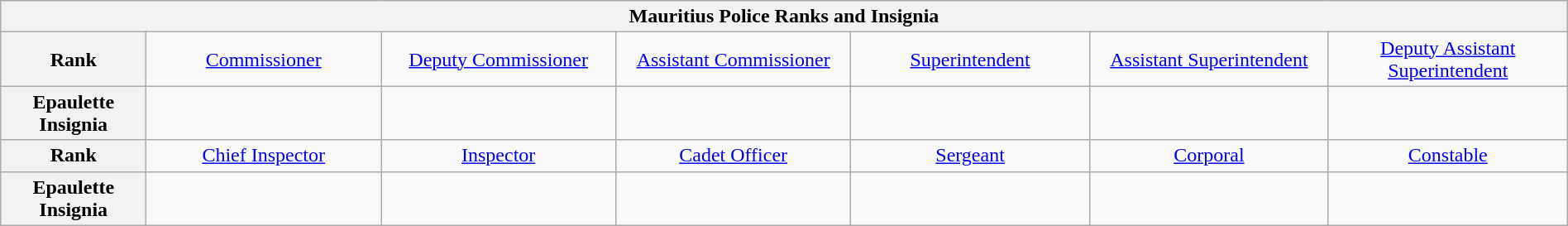<table class="wikitable" width=100% style="text-align: center;">
<tr>
<th colspan=7>Mauritius Police Ranks and Insignia</th>
</tr>
<tr>
<th Width=4%>Rank</th>
<td Width=8%><a href='#'>Commissioner</a></td>
<td Width=8%><a href='#'>Deputy Commissioner</a></td>
<td Width=8%><a href='#'>Assistant Commissioner</a></td>
<td Width=8%><a href='#'>Superintendent</a></td>
<td Width=8%><a href='#'>Assistant Superintendent</a></td>
<td Width=8%><a href='#'>Deputy Assistant Superintendent</a></td>
</tr>
<tr>
<th>Epaulette Insignia</th>
<td></td>
<td></td>
<td></td>
<td></td>
<td></td>
<td></td>
</tr>
<tr>
<th Width=4%>Rank</th>
<td Width=8%><a href='#'>Chief Inspector</a></td>
<td Width=8%><a href='#'>Inspector</a></td>
<td Width=8%><a href='#'>Cadet Officer</a></td>
<td Width=8%><a href='#'>Sergeant</a></td>
<td Width=8%><a href='#'>Corporal</a></td>
<td Width=8%><a href='#'>Constable</a></td>
</tr>
<tr>
<th>Epaulette Insignia</th>
<td></td>
<td></td>
<td></td>
<td></td>
<td></td>
<td></td>
</tr>
</table>
